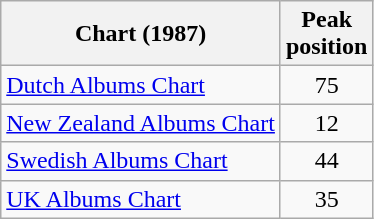<table class="wikitable sortable">
<tr>
<th>Chart (1987)</th>
<th>Peak<br>position</th>
</tr>
<tr>
<td><a href='#'>Dutch Albums Chart</a></td>
<td style="text-align:center;">75</td>
</tr>
<tr>
<td><a href='#'>New Zealand Albums Chart</a></td>
<td style="text-align:center;">12</td>
</tr>
<tr>
<td><a href='#'>Swedish Albums Chart</a></td>
<td style="text-align:center;">44</td>
</tr>
<tr>
<td><a href='#'>UK Albums Chart</a></td>
<td style="text-align:center;">35</td>
</tr>
</table>
